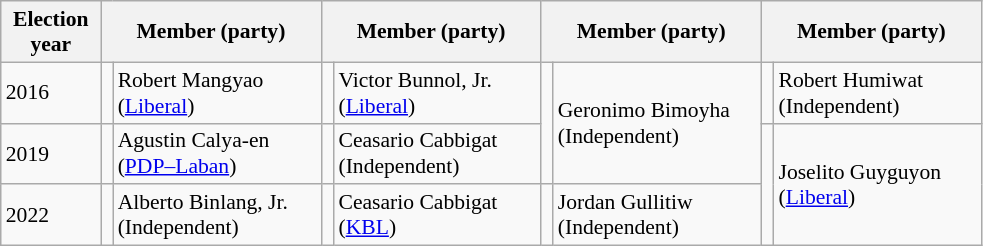<table class=wikitable style="font-size:90%">
<tr>
<th width=60px>Election<br>year</th>
<th colspan=2 width=140px>Member (party)</th>
<th colspan=2 width=140px>Member (party)</th>
<th colspan=2 width=140px>Member (party)</th>
<th colspan=2 width=140px>Member (party)</th>
</tr>
<tr>
<td>2016</td>
<td bgcolor=></td>
<td>Robert Mangyao<br>(<a href='#'>Liberal</a>)</td>
<td bgcolor=></td>
<td>Victor Bunnol, Jr.<br>(<a href='#'>Liberal</a>)</td>
<td rowspan=2 bgcolor=></td>
<td rowspan=2>Geronimo Bimoyha<br>(Independent)</td>
<td bgcolor=></td>
<td>Robert Humiwat<br>(Independent)</td>
</tr>
<tr>
<td>2019</td>
<td bgcolor=></td>
<td>Agustin Calya-en<br>(<a href='#'>PDP–Laban</a>)</td>
<td bgcolor=></td>
<td>Ceasario Cabbigat<br>(Independent)</td>
<td rowspan=2 bgcolor=></td>
<td rowspan=2>Joselito Guyguyon<br>(<a href='#'>Liberal</a>)</td>
</tr>
<tr>
<td>2022</td>
<td bgcolor=></td>
<td>Alberto Binlang, Jr.<br>(Independent)</td>
<td bgcolor=></td>
<td>Ceasario Cabbigat<br>(<a href='#'>KBL</a>)</td>
<td bgcolor=></td>
<td>Jordan Gullitiw<br>(Independent)</td>
</tr>
</table>
